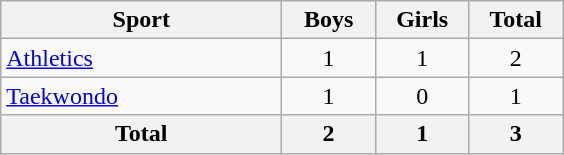<table class="wikitable sortable" style="text-align:center;">
<tr>
<th width=180>Sport</th>
<th width=55>Boys</th>
<th width=55>Girls</th>
<th width=55>Total</th>
</tr>
<tr>
<td align=left><a href='#'>Athletics</a></td>
<td>1</td>
<td>1</td>
<td>2</td>
</tr>
<tr>
<td align=left><a href='#'>Taekwondo</a></td>
<td>1</td>
<td>0</td>
<td>1</td>
</tr>
<tr class="sortbottom">
<th>Total</th>
<th>2</th>
<th>1</th>
<th>3</th>
</tr>
</table>
